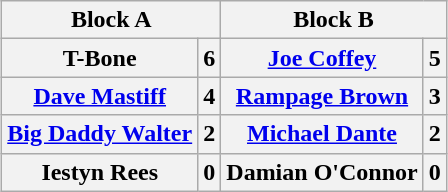<table class="wikitable" style="margin: 1em auto 1em auto">
<tr>
<th colspan="2">Block A</th>
<th colspan="2">Block B</th>
</tr>
<tr>
<th>T-Bone</th>
<th>6</th>
<th><a href='#'>Joe Coffey</a></th>
<th>5</th>
</tr>
<tr>
<th><a href='#'>Dave Mastiff</a></th>
<th>4</th>
<th><a href='#'>Rampage Brown</a></th>
<th>3</th>
</tr>
<tr>
<th><a href='#'>Big Daddy Walter</a></th>
<th>2</th>
<th><a href='#'>Michael Dante</a></th>
<th>2</th>
</tr>
<tr>
<th>Iestyn Rees</th>
<th>0</th>
<th>Damian O'Connor</th>
<th>0</th>
</tr>
</table>
